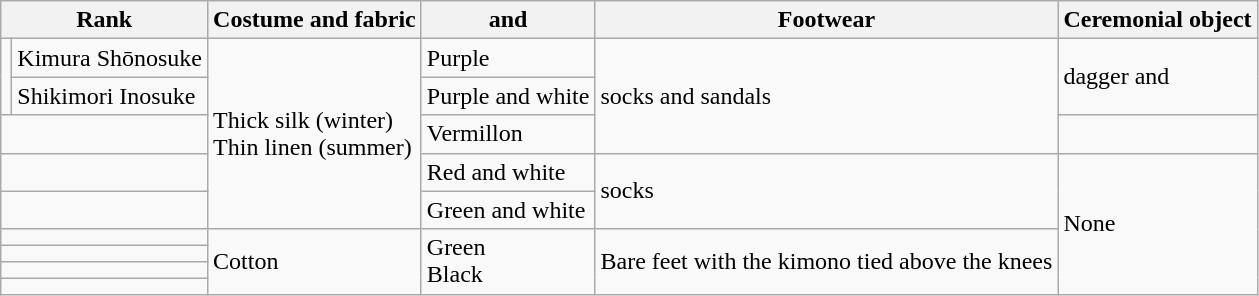<table class="wikitable">
<tr>
<th colspan="2">Rank</th>
<th>Costume and fabric</th>
<th> and </th>
<th>Footwear</th>
<th>Ceremonial object</th>
</tr>
<tr>
<td rowspan="2"></td>
<td>Kimura Shōnosuke</td>
<td rowspan="5">Thick silk (winter)<br>Thin linen (summer)</td>
<td> Purple</td>
<td rowspan="3"> socks and  sandals</td>
<td rowspan="2"> dagger and </td>
</tr>
<tr>
<td>Shikimori Inosuke</td>
<td> Purple and white</td>
</tr>
<tr>
<td colspan="2"></td>
<td> Vermillon</td>
<td></td>
</tr>
<tr>
<td colspan="2"></td>
<td> Red and white</td>
<td rowspan="2"> socks</td>
<td rowspan="6">None</td>
</tr>
<tr>
<td colspan="2"></td>
<td> Green and white</td>
</tr>
<tr>
<td colspan="2"></td>
<td rowspan="4">Cotton</td>
<td rowspan="4"> Green<br> Black</td>
<td rowspan="4">Bare feet with the kimono tied above the knees</td>
</tr>
<tr>
<td colspan="2"></td>
</tr>
<tr>
<td colspan="2"></td>
</tr>
<tr>
<td colspan="2"></td>
</tr>
</table>
